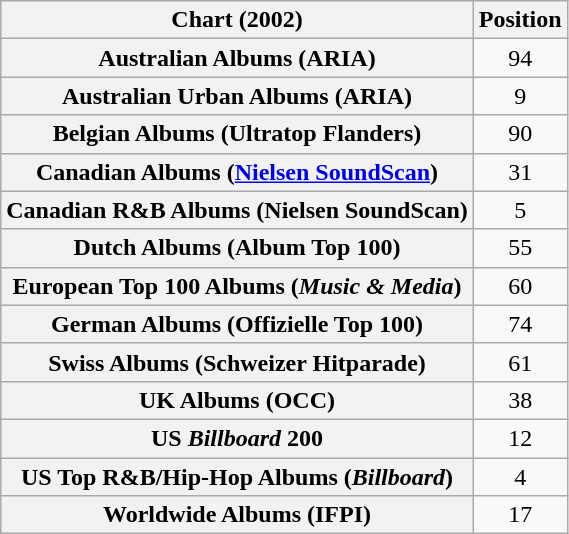<table class="wikitable sortable plainrowheaders" style="text-align:center">
<tr>
<th scope="col">Chart (2002)</th>
<th scope="col">Position</th>
</tr>
<tr>
<th scope="row">Australian Albums (ARIA)</th>
<td>94</td>
</tr>
<tr>
<th scope="row">Australian Urban Albums (ARIA)</th>
<td>9</td>
</tr>
<tr>
<th scope="row">Belgian Albums (Ultratop Flanders)</th>
<td>90</td>
</tr>
<tr>
<th scope="row">Canadian Albums (<a href='#'>Nielsen SoundScan</a>)</th>
<td>31</td>
</tr>
<tr>
<th scope="row">Canadian R&B Albums (Nielsen SoundScan)</th>
<td>5</td>
</tr>
<tr>
<th scope="row">Dutch Albums (Album Top 100)</th>
<td>55</td>
</tr>
<tr>
<th scope="row">European Top 100 Albums (<em>Music & Media</em>)</th>
<td>60</td>
</tr>
<tr>
<th scope="row">German Albums (Offizielle Top 100)</th>
<td>74</td>
</tr>
<tr>
<th scope="row">Swiss Albums (Schweizer Hitparade)</th>
<td>61</td>
</tr>
<tr>
<th scope="row">UK Albums (OCC)</th>
<td>38</td>
</tr>
<tr>
<th scope="row">US <em>Billboard</em> 200</th>
<td>12</td>
</tr>
<tr>
<th scope="row">US Top R&B/Hip-Hop Albums (<em>Billboard</em>)</th>
<td>4</td>
</tr>
<tr>
<th scope="row">Worldwide Albums (IFPI)</th>
<td>17</td>
</tr>
</table>
